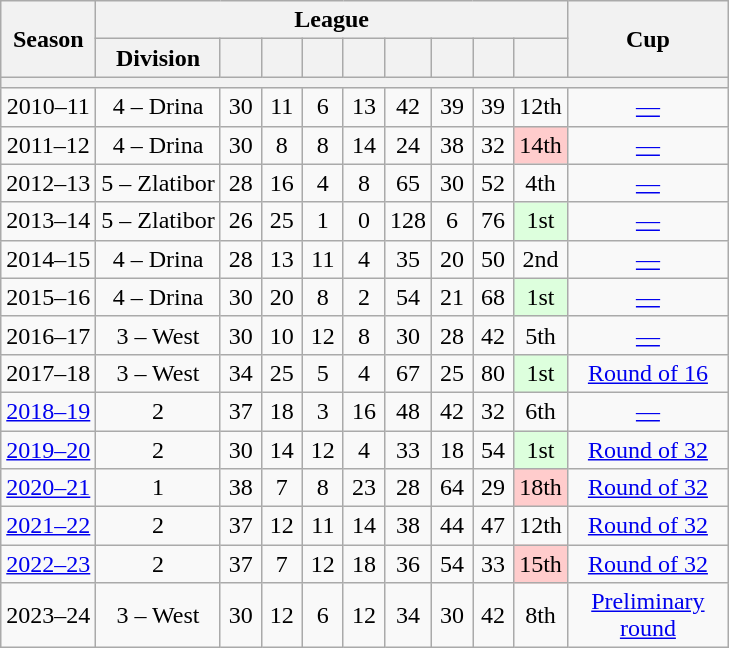<table class="wikitable sortable" style="text-align:center">
<tr>
<th rowspan="2">Season</th>
<th colspan="9">League</th>
<th rowspan="2" width="100">Cup</th>
</tr>
<tr>
<th>Division</th>
<th width="20"></th>
<th width="20"></th>
<th width="20"></th>
<th width="20"></th>
<th width="20"></th>
<th width="20"></th>
<th width="20"></th>
<th width="20"></th>
</tr>
<tr>
<th colspan="11"></th>
</tr>
<tr>
<td>2010–11</td>
<td>4 – Drina</td>
<td>30</td>
<td>11</td>
<td>6</td>
<td>13</td>
<td>42</td>
<td>39</td>
<td>39</td>
<td>12th</td>
<td><a href='#'>—</a></td>
</tr>
<tr>
<td>2011–12</td>
<td>4 – Drina</td>
<td>30</td>
<td>8</td>
<td>8</td>
<td>14</td>
<td>24</td>
<td>38</td>
<td>32</td>
<td style="background-color:#FCC">14th</td>
<td><a href='#'>—</a></td>
</tr>
<tr>
<td>2012–13</td>
<td>5 – Zlatibor</td>
<td>28</td>
<td>16</td>
<td>4</td>
<td>8</td>
<td>65</td>
<td>30</td>
<td>52</td>
<td>4th</td>
<td><a href='#'>—</a></td>
</tr>
<tr>
<td>2013–14</td>
<td>5 – Zlatibor</td>
<td>26</td>
<td>25</td>
<td>1</td>
<td>0</td>
<td>128</td>
<td>6</td>
<td>76</td>
<td style="background-color:#DFD">1st</td>
<td><a href='#'>—</a></td>
</tr>
<tr>
<td>2014–15</td>
<td>4 – Drina</td>
<td>28</td>
<td>13</td>
<td>11</td>
<td>4</td>
<td>35</td>
<td>20</td>
<td>50</td>
<td>2nd</td>
<td><a href='#'>—</a></td>
</tr>
<tr>
<td>2015–16</td>
<td>4 – Drina</td>
<td>30</td>
<td>20</td>
<td>8</td>
<td>2</td>
<td>54</td>
<td>21</td>
<td>68</td>
<td style="background-color:#DFD">1st</td>
<td><a href='#'>—</a></td>
</tr>
<tr>
<td>2016–17</td>
<td>3 – West</td>
<td>30</td>
<td>10</td>
<td>12</td>
<td>8</td>
<td>30</td>
<td>28</td>
<td>42</td>
<td>5th</td>
<td><a href='#'>—</a></td>
</tr>
<tr>
<td>2017–18</td>
<td>3 – West</td>
<td>34</td>
<td>25</td>
<td>5</td>
<td>4</td>
<td>67</td>
<td>25</td>
<td>80</td>
<td style="background-color:#DFD">1st</td>
<td><a href='#'>Round of 16</a></td>
</tr>
<tr>
<td><a href='#'>2018–19</a></td>
<td>2</td>
<td>37</td>
<td>18</td>
<td>3</td>
<td>16</td>
<td>48</td>
<td>42</td>
<td>32</td>
<td>6th</td>
<td><a href='#'>—</a></td>
</tr>
<tr>
<td><a href='#'>2019–20</a></td>
<td>2</td>
<td>30</td>
<td>14</td>
<td>12</td>
<td>4</td>
<td>33</td>
<td>18</td>
<td>54</td>
<td style="background-color:#DFD">1st</td>
<td><a href='#'>Round of 32</a></td>
</tr>
<tr>
<td><a href='#'>2020–21</a></td>
<td>1</td>
<td>38</td>
<td>7</td>
<td>8</td>
<td>23</td>
<td>28</td>
<td>64</td>
<td>29</td>
<td style="background-color:#FCC">18th</td>
<td><a href='#'>Round of 32</a></td>
</tr>
<tr>
<td><a href='#'>2021–22</a></td>
<td>2</td>
<td>37</td>
<td>12</td>
<td>11</td>
<td>14</td>
<td>38</td>
<td>44</td>
<td>47</td>
<td>12th</td>
<td><a href='#'>Round of 32</a></td>
</tr>
<tr>
<td><a href='#'>2022–23</a></td>
<td>2</td>
<td>37</td>
<td>7</td>
<td>12</td>
<td>18</td>
<td>36</td>
<td>54</td>
<td>33</td>
<td style="background-color:#FCC">15th</td>
<td><a href='#'>Round of 32</a></td>
</tr>
<tr>
<td>2023–24</td>
<td>3 – West</td>
<td>30</td>
<td>12</td>
<td>6</td>
<td>12</td>
<td>34</td>
<td>30</td>
<td>42</td>
<td>8th</td>
<td><a href='#'>Preliminary round</a></td>
</tr>
</table>
